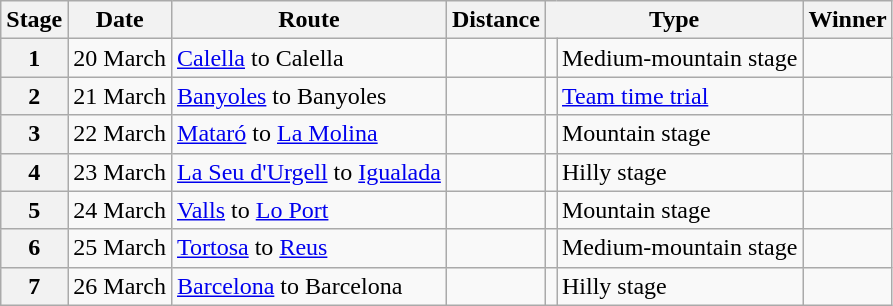<table class="wikitable">
<tr>
<th scope=col>Stage</th>
<th scope=col>Date</th>
<th scope=col>Route</th>
<th scope=col>Distance</th>
<th scope=col colspan="2">Type</th>
<th scope=col>Winner</th>
</tr>
<tr>
<th scope=row>1</th>
<td style="text-align:right;">20 March</td>
<td><a href='#'>Calella</a> to Calella</td>
<td style="text-align:center;"></td>
<td></td>
<td>Medium-mountain stage</td>
<td></td>
</tr>
<tr>
<th scope=row>2</th>
<td style="text-align:right;">21 March</td>
<td><a href='#'>Banyoles</a> to Banyoles</td>
<td style="text-align:center;"></td>
<td></td>
<td><a href='#'>Team time trial</a></td>
<td></td>
</tr>
<tr>
<th scope=row>3</th>
<td style="text-align:right;">22 March</td>
<td><a href='#'>Mataró</a> to <a href='#'>La Molina</a></td>
<td style="text-align:center;"></td>
<td></td>
<td>Mountain stage</td>
<td></td>
</tr>
<tr>
<th scope=row>4</th>
<td style="text-align:right;">23 March</td>
<td><a href='#'>La Seu d'Urgell</a> to <a href='#'>Igualada</a></td>
<td style="text-align:center;"></td>
<td></td>
<td>Hilly stage</td>
<td></td>
</tr>
<tr>
<th scope=row>5</th>
<td style="text-align:right;">24 March</td>
<td><a href='#'>Valls</a> to <a href='#'>Lo Port</a></td>
<td style="text-align:center;"></td>
<td></td>
<td>Mountain stage</td>
<td></td>
</tr>
<tr>
<th scope=row>6</th>
<td style="text-align:right;">25 March</td>
<td><a href='#'>Tortosa</a> to <a href='#'>Reus</a></td>
<td style="text-align:center;"></td>
<td></td>
<td>Medium-mountain stage</td>
<td></td>
</tr>
<tr>
<th scope=row>7</th>
<td style="text-align:right;">26 March</td>
<td><a href='#'>Barcelona</a> to Barcelona</td>
<td style="text-align:center;"></td>
<td></td>
<td>Hilly stage</td>
<td></td>
</tr>
</table>
